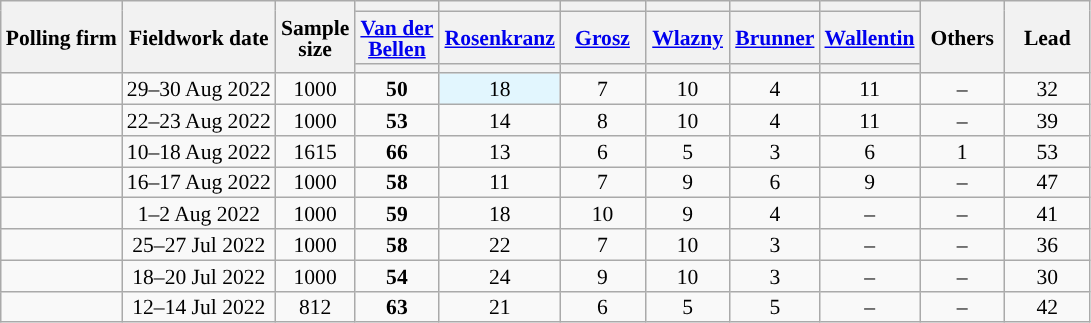<table class="wikitable sortable tpl-blanktable" style="text-align:center;font-size:90%;line-height:14px;">
<tr>
<th rowspan="3">Polling firm</th>
<th rowspan="3">Fieldwork date</th>
<th rowspan="3">Sample<br>size</th>
<th class="unsortable"></th>
<th class="unsortable"></th>
<th class="unsortable"></th>
<th class="unsortable"></th>
<th class="unsortable"></th>
<th class="unsortable"></th>
<th rowspan="3" class="unsortable" style="width:50px;">Others</th>
<th rowspan="3" class="unsortable" style="width:50px;">Lead</th>
</tr>
<tr>
<th class="unsortable" style="width:50px;"><a href='#'>Van der Bellen</a><br></th>
<th class="unsortable" style="width:50px;"><a href='#'>Rosenkranz</a><br></th>
<th class="unsortable" style="width:50px;"><a href='#'>Grosz</a><br></th>
<th class="unsortable" style="width:50px;"><a href='#'>Wlazny</a><br></th>
<th class="unsortable" style="width:50px;"><a href='#'>Brunner</a><br></th>
<th class="unsortable" style="width:50px;"><a href='#'>Wallentin</a><br></th>
</tr>
<tr>
<th style="background:"></th>
<th style="background:"></th>
<th style="background:"></th>
<th style="background:"></th>
<th style="background:"></th>
<th style="background:"></th>
</tr>
<tr>
<td></td>
<td>29–30 Aug 2022</td>
<td>1000</td>
<td><strong>50</strong></td>
<td style="background:#e2f6fe;">18</td>
<td>7</td>
<td>10</td>
<td>4</td>
<td>11</td>
<td>–</td>
<td style="background:">32</td>
</tr>
<tr>
<td></td>
<td>22–23 Aug 2022</td>
<td>1000</td>
<td><strong>53</strong></td>
<td>14</td>
<td>8</td>
<td>10</td>
<td>4</td>
<td>11</td>
<td>–</td>
<td style="background:">39</td>
</tr>
<tr>
<td></td>
<td>10–18 Aug 2022</td>
<td>1615</td>
<td><strong>66</strong></td>
<td>13</td>
<td>6</td>
<td>5</td>
<td>3</td>
<td>6</td>
<td>1</td>
<td style="background:">53</td>
</tr>
<tr>
<td></td>
<td>16–17 Aug 2022</td>
<td>1000</td>
<td><strong>58</strong></td>
<td>11</td>
<td>7</td>
<td>9</td>
<td>6</td>
<td>9</td>
<td>–</td>
<td style="background:">47</td>
</tr>
<tr>
<td></td>
<td>1–2 Aug 2022</td>
<td>1000</td>
<td><strong>59</strong></td>
<td>18</td>
<td>10</td>
<td>9</td>
<td>4</td>
<td>–</td>
<td>–</td>
<td style="background:">41</td>
</tr>
<tr>
<td></td>
<td>25–27 Jul 2022</td>
<td>1000</td>
<td><strong>58</strong></td>
<td>22</td>
<td>7</td>
<td>10</td>
<td>3</td>
<td>–</td>
<td>–</td>
<td style="background:">36</td>
</tr>
<tr>
<td></td>
<td>18–20 Jul 2022</td>
<td>1000</td>
<td><strong>54</strong></td>
<td>24</td>
<td>9</td>
<td>10</td>
<td>3</td>
<td>–</td>
<td>–</td>
<td style="background:">30</td>
</tr>
<tr>
<td></td>
<td>12–14 Jul 2022</td>
<td>812</td>
<td><strong>63</strong></td>
<td>21</td>
<td>6</td>
<td>5</td>
<td>5</td>
<td>–</td>
<td>–</td>
<td style="background:">42</td>
</tr>
</table>
